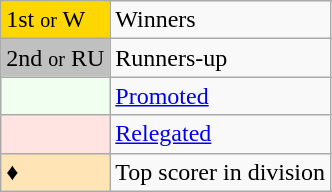<table class="wikitable" "text-align:center">
<tr>
<td bgcolor=gold>1st <small>or</small> W</td>
<td>Winners</td>
</tr>
<tr>
<td bgcolor=silver>2nd <small>or</small> RU</td>
<td>Runners-up</td>
</tr>
<tr>
<td bgcolor=#F0FFF0></td>
<td><a href='#'>Promoted</a></td>
</tr>
<tr>
<td bgcolor=#FFE4E1></td>
<td><a href='#'>Relegated</a></td>
</tr>
<tr>
<td bgcolor=#FFE4B5>♦</td>
<td>Top scorer in division</td>
</tr>
</table>
